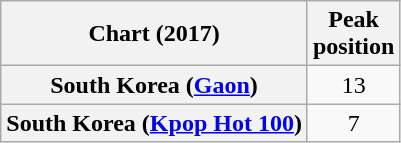<table class="wikitable sortable plainrowheaders" style="text-align:center">
<tr>
<th scope="col">Chart (2017)</th>
<th scope="col">Peak<br>position</th>
</tr>
<tr>
<th scope="row">South Korea (<a href='#'>Gaon</a>)</th>
<td>13</td>
</tr>
<tr>
<th scope="row">South Korea (<a href='#'>Kpop Hot 100</a>)</th>
<td>7</td>
</tr>
</table>
